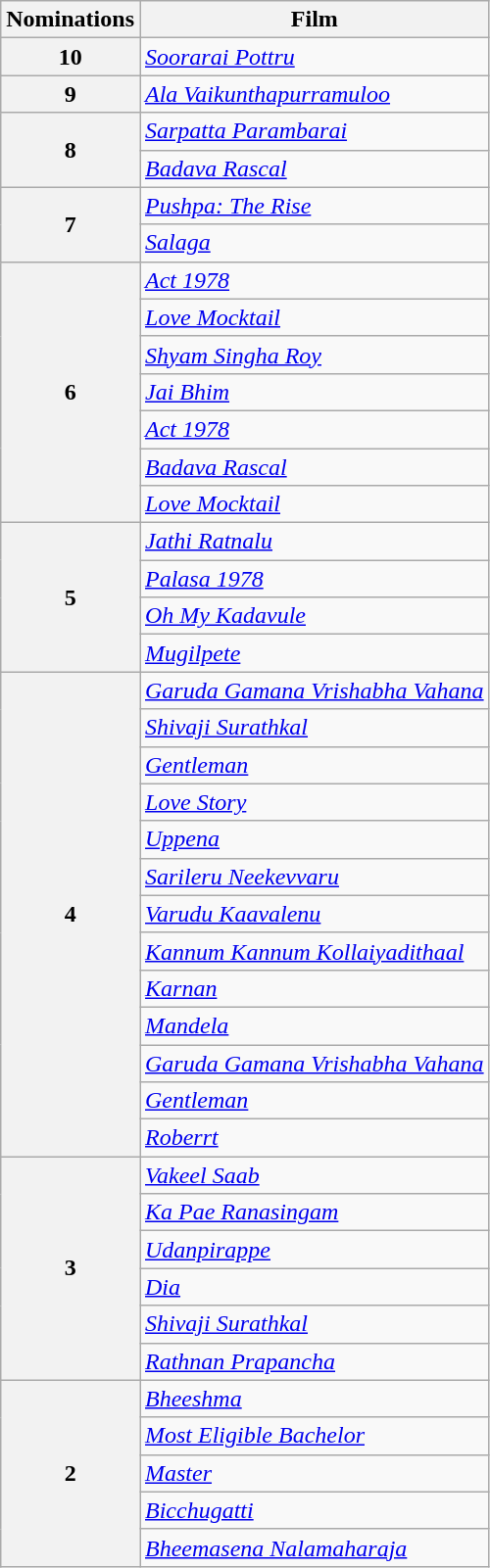<table class="wikitable" style="display:inline-table;">
<tr>
<th>Nominations</th>
<th>Film</th>
</tr>
<tr>
<th>10</th>
<td><em><a href='#'>Soorarai Pottru</a></em></td>
</tr>
<tr>
<th>9</th>
<td><em><a href='#'>Ala Vaikunthapurramuloo</a></em></td>
</tr>
<tr>
<th rowspan="2">8</th>
<td><em><a href='#'>Sarpatta Parambarai</a></em></td>
</tr>
<tr>
<td><em><a href='#'>Badava Rascal</a></em></td>
</tr>
<tr>
<th rowspan="2">7</th>
<td><em><a href='#'>Pushpa: The Rise</a></em></td>
</tr>
<tr>
<td><em><a href='#'>Salaga</a></em></td>
</tr>
<tr>
<th rowspan="7">6</th>
<td><em><a href='#'>Act 1978</a></em></td>
</tr>
<tr>
<td><em><a href='#'>Love Mocktail</a></em></td>
</tr>
<tr>
<td><em><a href='#'>Shyam Singha Roy</a></em></td>
</tr>
<tr>
<td><em><a href='#'>Jai Bhim</a></em></td>
</tr>
<tr>
<td><em><a href='#'>Act 1978</a></em></td>
</tr>
<tr>
<td><em><a href='#'>Badava Rascal</a></em></td>
</tr>
<tr>
<td><em><a href='#'>Love Mocktail</a></em></td>
</tr>
<tr>
<th rowspan="4">5</th>
<td><em><a href='#'>Jathi Ratnalu</a></em></td>
</tr>
<tr>
<td><em><a href='#'>Palasa 1978</a></em></td>
</tr>
<tr>
<td><em><a href='#'>Oh My Kadavule</a></em></td>
</tr>
<tr>
<td><em><a href='#'>Mugilpete</a></em></td>
</tr>
<tr>
<th rowspan="13">4</th>
<td><em><a href='#'>Garuda Gamana Vrishabha Vahana</a></em></td>
</tr>
<tr>
<td><em><a href='#'>Shivaji Surathkal</a></em></td>
</tr>
<tr>
<td><em><a href='#'>Gentleman</a></em></td>
</tr>
<tr>
<td><a href='#'><em>Love Story</em></a></td>
</tr>
<tr>
<td><em><a href='#'>Uppena</a></em></td>
</tr>
<tr>
<td><em><a href='#'>Sarileru Neekevvaru</a></em></td>
</tr>
<tr>
<td><em><a href='#'>Varudu Kaavalenu</a></em></td>
</tr>
<tr>
<td><em><a href='#'>Kannum Kannum Kollaiyadithaal</a></em></td>
</tr>
<tr>
<td><em><a href='#'>Karnan</a></em></td>
</tr>
<tr>
<td><em><a href='#'>Mandela</a></em></td>
</tr>
<tr>
<td><em><a href='#'>Garuda Gamana Vrishabha Vahana</a></em></td>
</tr>
<tr>
<td><em><a href='#'>Gentleman</a></em></td>
</tr>
<tr>
<td><em><a href='#'>Roberrt</a></em></td>
</tr>
<tr>
<th rowspan="6">3</th>
<td><em><a href='#'>Vakeel Saab</a></em></td>
</tr>
<tr>
<td><em><a href='#'>Ka Pae Ranasingam</a></em></td>
</tr>
<tr>
<td><em><a href='#'>Udanpirappe</a></em></td>
</tr>
<tr>
<td><em><a href='#'>Dia</a></em></td>
</tr>
<tr>
<td><em><a href='#'>Shivaji Surathkal</a></em></td>
</tr>
<tr>
<td><em><a href='#'>Rathnan Prapancha</a></em></td>
</tr>
<tr>
<th rowspan="5">2</th>
<td><a href='#'><em>Bheeshma</em></a></td>
</tr>
<tr>
<td><em><a href='#'>Most Eligible Bachelor</a></em></td>
</tr>
<tr>
<td><em><a href='#'>Master</a></em></td>
</tr>
<tr>
<td><em><a href='#'>Bicchugatti</a></em></td>
</tr>
<tr>
<td><em><a href='#'>Bheemasena Nalamaharaja</a></em></td>
</tr>
</table>
